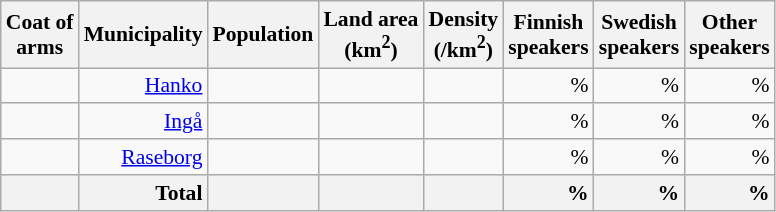<table class="wikitable sortable" style="font-size: 90%; text-align: right; line-height: normal">
<tr>
<th class="unsortable">Coat of<br>arms</th>
<th>Municipality</th>
<th>Population</th>
<th>Land area<br>(km<sup>2</sup>)</th>
<th>Density<br>(/km<sup>2</sup>)</th>
<th>Finnish<br>speakers</th>
<th>Swedish<br>speakers</th>
<th>Other<br>speakers</th>
</tr>
<tr>
<td></td>
<td><a href='#'>Hanko</a></td>
<td></td>
<td></td>
<td></td>
<td> %</td>
<td> %</td>
<td> %</td>
</tr>
<tr>
<td></td>
<td><a href='#'>Ingå</a></td>
<td></td>
<td></td>
<td></td>
<td> %</td>
<td> %</td>
<td> %</td>
</tr>
<tr>
<td></td>
<td><a href='#'>Raseborg</a></td>
<td></td>
<td></td>
<td></td>
<td> %</td>
<td> %</td>
<td> %</td>
</tr>
<tr>
<th></th>
<th + style=text-align:right><strong>Total</strong></th>
<th + style=text-align:right></th>
<th + style=text-align:right></th>
<th + style=text-align:right></th>
<th !+ style=text-align:right> %</th>
<th !+ style=text-align:right> %</th>
<th !+ style=text-align:right> %</th>
</tr>
</table>
